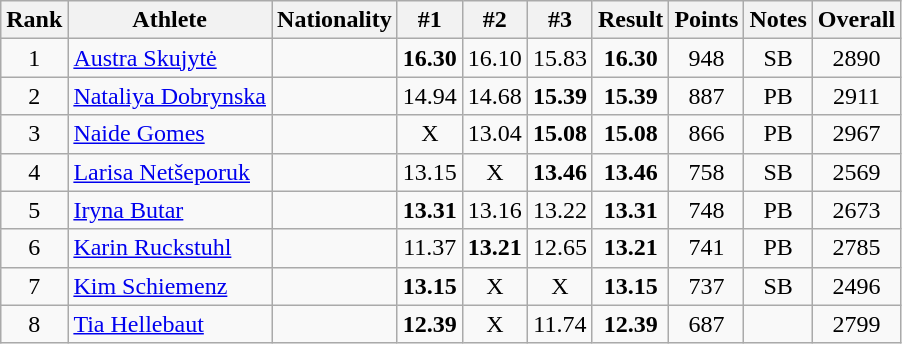<table class="wikitable sortable" style="text-align:center">
<tr>
<th>Rank</th>
<th>Athlete</th>
<th>Nationality</th>
<th>#1</th>
<th>#2</th>
<th>#3</th>
<th>Result</th>
<th>Points</th>
<th>Notes</th>
<th>Overall</th>
</tr>
<tr>
<td>1</td>
<td align=left><a href='#'>Austra Skujytė</a></td>
<td align=left></td>
<td><strong>16.30</strong></td>
<td>16.10</td>
<td>15.83</td>
<td><strong>16.30</strong></td>
<td>948</td>
<td>SB</td>
<td>2890</td>
</tr>
<tr>
<td>2</td>
<td align=left><a href='#'>Nataliya Dobrynska</a></td>
<td align=left></td>
<td>14.94</td>
<td>14.68</td>
<td><strong>15.39</strong></td>
<td><strong>15.39</strong></td>
<td>887</td>
<td>PB</td>
<td>2911</td>
</tr>
<tr>
<td>3</td>
<td align=left><a href='#'>Naide Gomes</a></td>
<td align=left></td>
<td>X</td>
<td>13.04</td>
<td><strong>15.08</strong></td>
<td><strong>15.08</strong></td>
<td>866</td>
<td>PB</td>
<td>2967</td>
</tr>
<tr>
<td>4</td>
<td align=left><a href='#'>Larisa Netšeporuk</a></td>
<td align=left></td>
<td>13.15</td>
<td>X</td>
<td><strong>13.46</strong></td>
<td><strong>13.46</strong></td>
<td>758</td>
<td>SB</td>
<td>2569</td>
</tr>
<tr>
<td>5</td>
<td align=left><a href='#'>Iryna Butar</a></td>
<td align=left></td>
<td><strong>13.31</strong></td>
<td>13.16</td>
<td>13.22</td>
<td><strong>13.31</strong></td>
<td>748</td>
<td>PB</td>
<td>2673</td>
</tr>
<tr>
<td>6</td>
<td align=left><a href='#'>Karin Ruckstuhl</a></td>
<td align=left></td>
<td>11.37</td>
<td><strong>13.21</strong></td>
<td>12.65</td>
<td><strong>13.21</strong></td>
<td>741</td>
<td>PB</td>
<td>2785</td>
</tr>
<tr>
<td>7</td>
<td align=left><a href='#'>Kim Schiemenz</a></td>
<td align=left></td>
<td><strong>13.15</strong></td>
<td>X</td>
<td>X</td>
<td><strong>13.15</strong></td>
<td>737</td>
<td>SB</td>
<td>2496</td>
</tr>
<tr>
<td>8</td>
<td align=left><a href='#'>Tia Hellebaut</a></td>
<td align=left></td>
<td><strong>12.39</strong></td>
<td>X</td>
<td>11.74</td>
<td><strong>12.39</strong></td>
<td>687</td>
<td></td>
<td>2799</td>
</tr>
</table>
